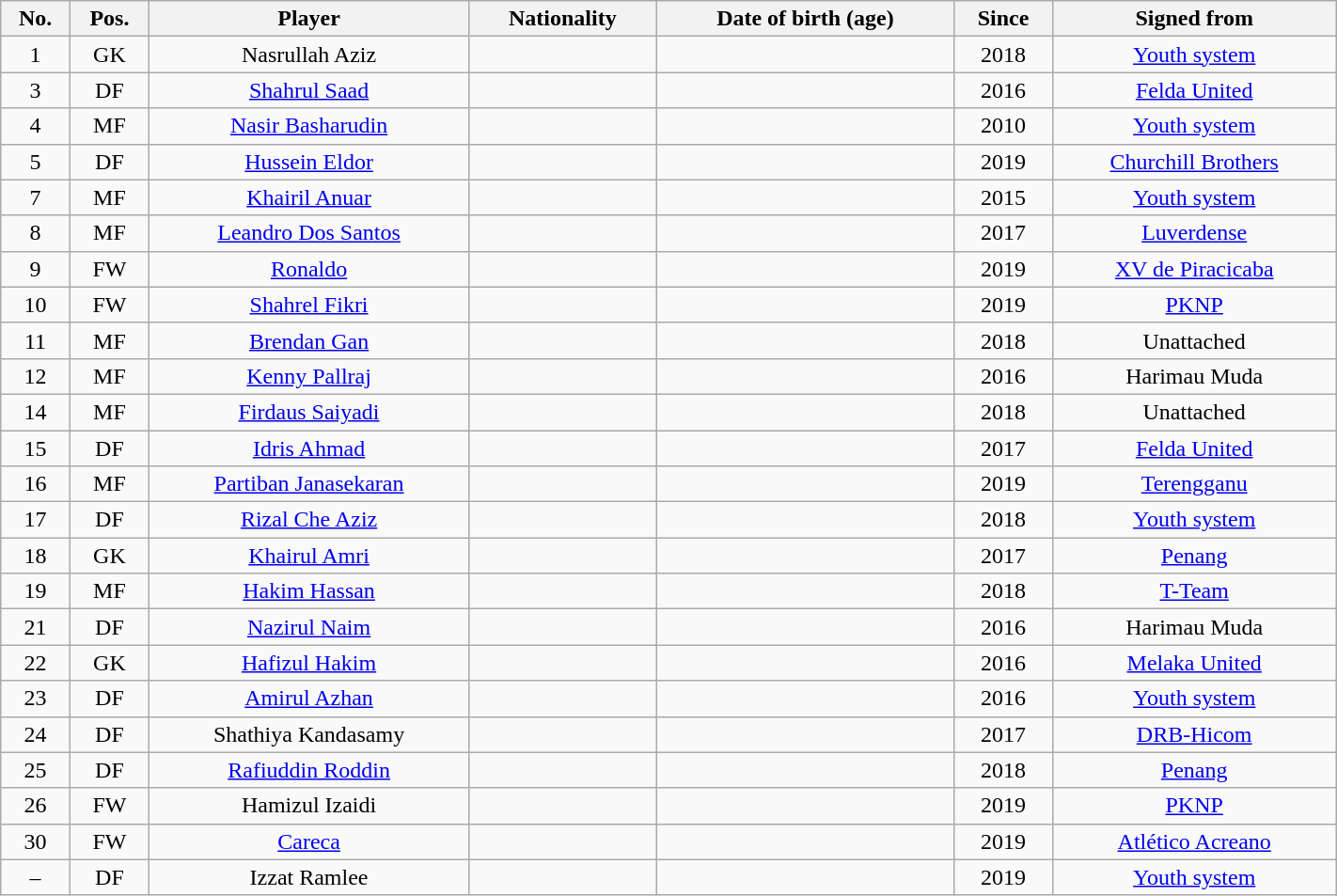<table class="wikitable" style="text-align:center;width:75%;">
<tr>
<th>No.</th>
<th>Pos.</th>
<th>Player</th>
<th>Nationality</th>
<th>Date of birth (age)</th>
<th>Since</th>
<th>Signed from</th>
</tr>
<tr>
<td>1</td>
<td>GK</td>
<td>Nasrullah Aziz</td>
<td></td>
<td></td>
<td>2018</td>
<td><a href='#'>Youth system</a></td>
</tr>
<tr>
<td>3</td>
<td>DF</td>
<td><a href='#'>Shahrul Saad</a></td>
<td></td>
<td></td>
<td>2016</td>
<td><a href='#'>Felda United</a></td>
</tr>
<tr>
<td>4</td>
<td>MF</td>
<td><a href='#'>Nasir Basharudin</a></td>
<td></td>
<td></td>
<td>2010</td>
<td><a href='#'>Youth system</a></td>
</tr>
<tr>
<td>5</td>
<td>DF</td>
<td><a href='#'>Hussein Eldor</a></td>
<td></td>
<td></td>
<td>2019</td>
<td><a href='#'>Churchill Brothers</a></td>
</tr>
<tr>
<td>7</td>
<td>MF</td>
<td><a href='#'>Khairil Anuar</a></td>
<td></td>
<td></td>
<td>2015</td>
<td><a href='#'>Youth system</a></td>
</tr>
<tr>
<td>8</td>
<td>MF</td>
<td><a href='#'>Leandro Dos Santos</a></td>
<td></td>
<td></td>
<td>2017</td>
<td><a href='#'>Luverdense</a></td>
</tr>
<tr>
<td>9</td>
<td>FW</td>
<td><a href='#'>Ronaldo</a></td>
<td></td>
<td></td>
<td>2019</td>
<td><a href='#'>XV de Piracicaba</a></td>
</tr>
<tr>
<td>10</td>
<td>FW</td>
<td><a href='#'>Shahrel Fikri</a></td>
<td></td>
<td></td>
<td>2019</td>
<td><a href='#'>PKNP</a></td>
</tr>
<tr>
<td>11</td>
<td>MF</td>
<td><a href='#'>Brendan Gan</a></td>
<td></td>
<td></td>
<td>2018</td>
<td>Unattached</td>
</tr>
<tr>
<td>12</td>
<td>MF</td>
<td><a href='#'>Kenny Pallraj</a></td>
<td></td>
<td></td>
<td>2016</td>
<td>Harimau Muda</td>
</tr>
<tr>
<td>14</td>
<td>MF</td>
<td><a href='#'>Firdaus Saiyadi</a></td>
<td></td>
<td></td>
<td>2018</td>
<td>Unattached</td>
</tr>
<tr>
<td>15</td>
<td>DF</td>
<td><a href='#'>Idris Ahmad</a></td>
<td></td>
<td></td>
<td>2017</td>
<td><a href='#'>Felda United</a></td>
</tr>
<tr>
<td>16</td>
<td>MF</td>
<td><a href='#'>Partiban Janasekaran</a></td>
<td></td>
<td></td>
<td>2019</td>
<td><a href='#'>Terengganu</a></td>
</tr>
<tr>
<td>17</td>
<td>DF</td>
<td><a href='#'>Rizal Che Aziz</a></td>
<td></td>
<td></td>
<td>2018</td>
<td><a href='#'>Youth system</a></td>
</tr>
<tr>
<td>18</td>
<td>GK</td>
<td><a href='#'>Khairul Amri</a></td>
<td></td>
<td></td>
<td>2017</td>
<td><a href='#'>Penang</a></td>
</tr>
<tr>
<td>19</td>
<td>MF</td>
<td><a href='#'>Hakim Hassan</a></td>
<td></td>
<td></td>
<td>2018</td>
<td><a href='#'>T-Team</a></td>
</tr>
<tr>
<td>21</td>
<td>DF</td>
<td><a href='#'>Nazirul Naim</a></td>
<td></td>
<td></td>
<td>2016</td>
<td>Harimau Muda</td>
</tr>
<tr>
<td>22</td>
<td>GK</td>
<td><a href='#'>Hafizul Hakim</a></td>
<td></td>
<td></td>
<td>2016</td>
<td><a href='#'>Melaka United</a></td>
</tr>
<tr>
<td>23</td>
<td>DF</td>
<td><a href='#'>Amirul Azhan</a></td>
<td></td>
<td></td>
<td>2016</td>
<td><a href='#'>Youth system</a></td>
</tr>
<tr>
<td>24</td>
<td>DF</td>
<td>Shathiya Kandasamy</td>
<td></td>
<td></td>
<td>2017</td>
<td><a href='#'>DRB-Hicom</a></td>
</tr>
<tr>
<td>25</td>
<td>DF</td>
<td><a href='#'>Rafiuddin Roddin</a></td>
<td></td>
<td></td>
<td>2018</td>
<td><a href='#'>Penang</a></td>
</tr>
<tr>
<td>26</td>
<td>FW</td>
<td>Hamizul Izaidi</td>
<td></td>
<td></td>
<td>2019</td>
<td><a href='#'>PKNP</a></td>
</tr>
<tr>
<td>30</td>
<td>FW</td>
<td><a href='#'>Careca</a></td>
<td></td>
<td></td>
<td>2019</td>
<td><a href='#'>Atlético Acreano</a></td>
</tr>
<tr>
<td>–</td>
<td>DF</td>
<td>Izzat Ramlee</td>
<td></td>
<td></td>
<td>2019</td>
<td><a href='#'>Youth system</a></td>
</tr>
</table>
